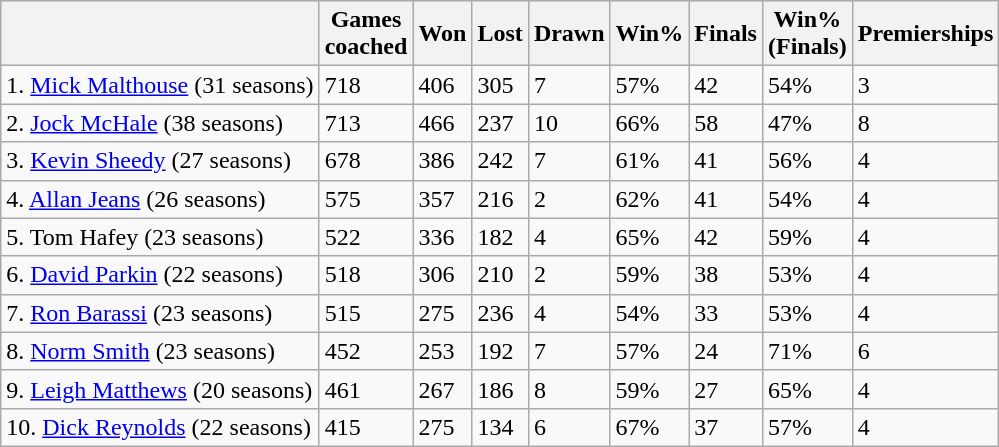<table class="wikitable">
<tr>
<th></th>
<th>Games<br>coached</th>
<th>Won</th>
<th>Lost</th>
<th>Drawn</th>
<th>Win%</th>
<th>Finals</th>
<th>Win%<br>(Finals)</th>
<th>Premierships</th>
</tr>
<tr>
<td>1. <a href='#'>Mick Malthouse</a> (31 seasons)</td>
<td>718</td>
<td>406</td>
<td>305</td>
<td>7</td>
<td>57%</td>
<td>42</td>
<td>54%</td>
<td>3</td>
</tr>
<tr>
<td>2. <a href='#'>Jock McHale</a> (38 seasons)</td>
<td>713</td>
<td>466</td>
<td>237</td>
<td>10</td>
<td>66%</td>
<td>58</td>
<td>47%</td>
<td>8</td>
</tr>
<tr>
<td>3. <a href='#'>Kevin Sheedy</a> (27 seasons)</td>
<td>678</td>
<td>386</td>
<td>242</td>
<td>7</td>
<td>61%</td>
<td>41</td>
<td>56%</td>
<td>4</td>
</tr>
<tr>
<td>4. <a href='#'>Allan Jeans</a> (26 seasons)</td>
<td>575</td>
<td>357</td>
<td>216</td>
<td>2</td>
<td>62%</td>
<td>41</td>
<td>54%</td>
<td>4</td>
</tr>
<tr>
<td>5. Tom Hafey (23 seasons)</td>
<td>522</td>
<td>336</td>
<td>182</td>
<td>4</td>
<td>65%</td>
<td>42</td>
<td>59%</td>
<td>4</td>
</tr>
<tr>
<td>6. <a href='#'>David Parkin</a> (22 seasons)</td>
<td>518</td>
<td>306</td>
<td>210</td>
<td>2</td>
<td>59%</td>
<td>38</td>
<td>53%</td>
<td>4</td>
</tr>
<tr>
<td>7. <a href='#'>Ron Barassi</a> (23 seasons)</td>
<td>515</td>
<td>275</td>
<td>236</td>
<td>4</td>
<td>54%</td>
<td>33</td>
<td>53%</td>
<td>4</td>
</tr>
<tr>
<td>8. <a href='#'>Norm Smith</a> (23 seasons)</td>
<td>452</td>
<td>253</td>
<td>192</td>
<td>7</td>
<td>57%</td>
<td>24</td>
<td>71%</td>
<td>6</td>
</tr>
<tr>
<td>9. <a href='#'>Leigh Matthews</a> (20 seasons)</td>
<td>461</td>
<td>267</td>
<td>186</td>
<td>8</td>
<td>59%</td>
<td>27</td>
<td>65%</td>
<td>4</td>
</tr>
<tr>
<td>10. <a href='#'>Dick Reynolds</a> (22 seasons)</td>
<td>415</td>
<td>275</td>
<td>134</td>
<td>6</td>
<td>67%</td>
<td>37</td>
<td>57%</td>
<td>4</td>
</tr>
</table>
